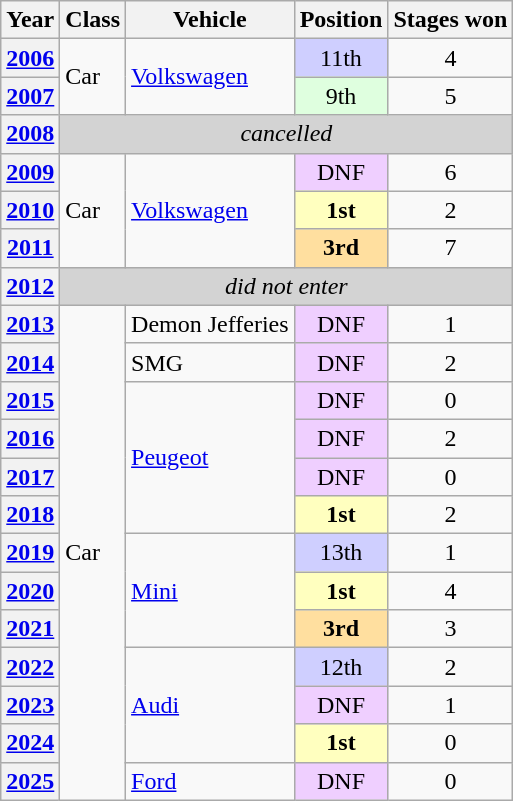<table class="wikitable">
<tr>
<th>Year</th>
<th>Class</th>
<th>Vehicle</th>
<th>Position</th>
<th>Stages won</th>
</tr>
<tr>
<th><a href='#'>2006</a></th>
<td rowspan=2>Car</td>
<td rowspan=2> <a href='#'>Volkswagen</a></td>
<td align="center" style="background:#CFCFFF;">11th</td>
<td align="center">4</td>
</tr>
<tr>
<th><a href='#'>2007</a></th>
<td align="center" style="background:#DFFFDF;">9th</td>
<td align="center">5</td>
</tr>
<tr>
<th><a href='#'>2008</a></th>
<td colspan="4" align="center" style="background:lightgrey;"><em>cancelled</em></td>
</tr>
<tr>
<th><a href='#'>2009</a></th>
<td rowspan=3>Car</td>
<td rowspan=3> <a href='#'>Volkswagen</a></td>
<td align="center" style="background:#EFCFFF;">DNF</td>
<td align="center">6</td>
</tr>
<tr>
<th><a href='#'>2010</a></th>
<td align="center" style="background:#FFFFBF;"><strong>1st</strong></td>
<td align="center">2</td>
</tr>
<tr>
<th><a href='#'>2011</a></th>
<td align="center" style="background:#FFDF9F;"><strong>3rd</strong></td>
<td align="center">7</td>
</tr>
<tr>
<th><a href='#'>2012</a></th>
<td colspan="4" align="center" style="background:lightgrey;"><em>did not enter</em></td>
</tr>
<tr>
<th><a href='#'>2013</a></th>
<td rowspan="13">Car</td>
<td> Demon Jefferies</td>
<td align="center" style="background:#EFCFFF;">DNF</td>
<td align="center">1</td>
</tr>
<tr>
<th><a href='#'>2014</a></th>
<td> SMG</td>
<td align="center" style="background:#EFCFFF;">DNF</td>
<td align="center">2</td>
</tr>
<tr>
<th><a href='#'>2015</a></th>
<td rowspan=4> <a href='#'>Peugeot</a></td>
<td align="center" style="background:#EFCFFF;">DNF</td>
<td align="center">0</td>
</tr>
<tr>
<th><a href='#'>2016</a></th>
<td align="center" style="background:#EFCFFF;">DNF</td>
<td align="center">2</td>
</tr>
<tr>
<th><a href='#'>2017</a></th>
<td align="center" style="background:#EFCFFF;">DNF</td>
<td align="center">0</td>
</tr>
<tr>
<th><a href='#'>2018</a></th>
<td align="center" style="background:#FFFFBF;"><strong>1st</strong></td>
<td align="center">2</td>
</tr>
<tr>
<th><a href='#'>2019</a></th>
<td rowspan=3> <a href='#'>Mini</a></td>
<td align="center" style="background:#CFCFFF;">13th</td>
<td align="center">1</td>
</tr>
<tr>
<th><a href='#'>2020</a></th>
<td align="center" style="background:#FFFFBF;"><strong>1st</strong></td>
<td align="center">4</td>
</tr>
<tr>
<th><a href='#'>2021</a></th>
<td align="center" style="background:#FFDF9F;"><strong>3rd</strong></td>
<td align="center">3</td>
</tr>
<tr>
<th><a href='#'>2022</a></th>
<td rowspan=3> <a href='#'>Audi</a></td>
<td align="center" style="background:#CFCFFF;">12th</td>
<td align="center">2</td>
</tr>
<tr>
<th><a href='#'>2023</a></th>
<td align="center" style="background:#EFCFFF;">DNF</td>
<td align="center">1</td>
</tr>
<tr>
<th><a href='#'>2024</a></th>
<td align="center" style="background:#FFFFBF;"><strong>1st</strong></td>
<td align="center">0</td>
</tr>
<tr>
<th><a href='#'>2025</a></th>
<td> <a href='#'>Ford</a></td>
<td align="center" style="background:#EFCFFF;">DNF</td>
<td align="center">0</td>
</tr>
</table>
